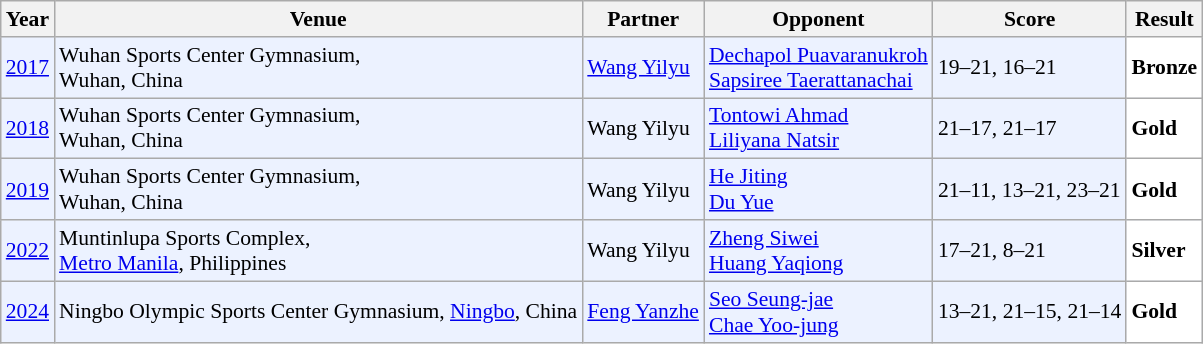<table class="sortable wikitable" style="font-size: 90%;">
<tr>
<th>Year</th>
<th>Venue</th>
<th>Partner</th>
<th>Opponent</th>
<th>Score</th>
<th>Result</th>
</tr>
<tr style="background:#ECF2FF">
<td align="center"><a href='#'>2017</a></td>
<td align="left">Wuhan Sports Center Gymnasium,<br>Wuhan, China</td>
<td align="left"> <a href='#'>Wang Yilyu</a></td>
<td align="left"> <a href='#'>Dechapol Puavaranukroh</a> <br>   <a href='#'>Sapsiree Taerattanachai</a></td>
<td align="left">19–21, 16–21</td>
<td style="text-align:left; background:white"> <strong>Bronze</strong></td>
</tr>
<tr style="background:#ECF2FF">
<td align="center"><a href='#'>2018</a></td>
<td align="left">Wuhan Sports Center Gymnasium,<br>Wuhan, China</td>
<td align="left"> Wang Yilyu</td>
<td align="left"> <a href='#'>Tontowi Ahmad</a> <br>  <a href='#'>Liliyana Natsir</a></td>
<td align="left">21–17, 21–17</td>
<td style="text-align:left; background:white"> <strong>Gold</strong></td>
</tr>
<tr style="background:#ECF2FF">
<td align="center"><a href='#'>2019</a></td>
<td align="left">Wuhan Sports Center Gymnasium,<br>Wuhan, China</td>
<td align="left"> Wang Yilyu</td>
<td align="left"> <a href='#'>He Jiting</a> <br>  <a href='#'>Du Yue</a></td>
<td align="left">21–11, 13–21, 23–21</td>
<td style="text-align:left; background:white"> <strong>Gold</strong></td>
</tr>
<tr style="background:#ECF2FF">
<td align="center"><a href='#'>2022</a></td>
<td align="left">Muntinlupa Sports Complex,<br><a href='#'>Metro Manila</a>, Philippines</td>
<td align="left"> Wang Yilyu</td>
<td align="left"> <a href='#'>Zheng Siwei</a><br> <a href='#'>Huang Yaqiong</a></td>
<td align="left">17–21, 8–21</td>
<td style="text-align:left; background:white"> <strong>Silver</strong></td>
</tr>
<tr style="background:#ECF2FF">
<td align="center"><a href='#'>2024</a></td>
<td align="left">Ningbo Olympic Sports Center Gymnasium, <a href='#'>Ningbo</a>, China</td>
<td align="left"> <a href='#'>Feng Yanzhe</a></td>
<td align="left"> <a href='#'>Seo Seung-jae</a><br> <a href='#'>Chae Yoo-jung</a></td>
<td align="left">13–21, 21–15, 21–14</td>
<td style="text-align:left; background:white"> <strong>Gold</strong></td>
</tr>
</table>
